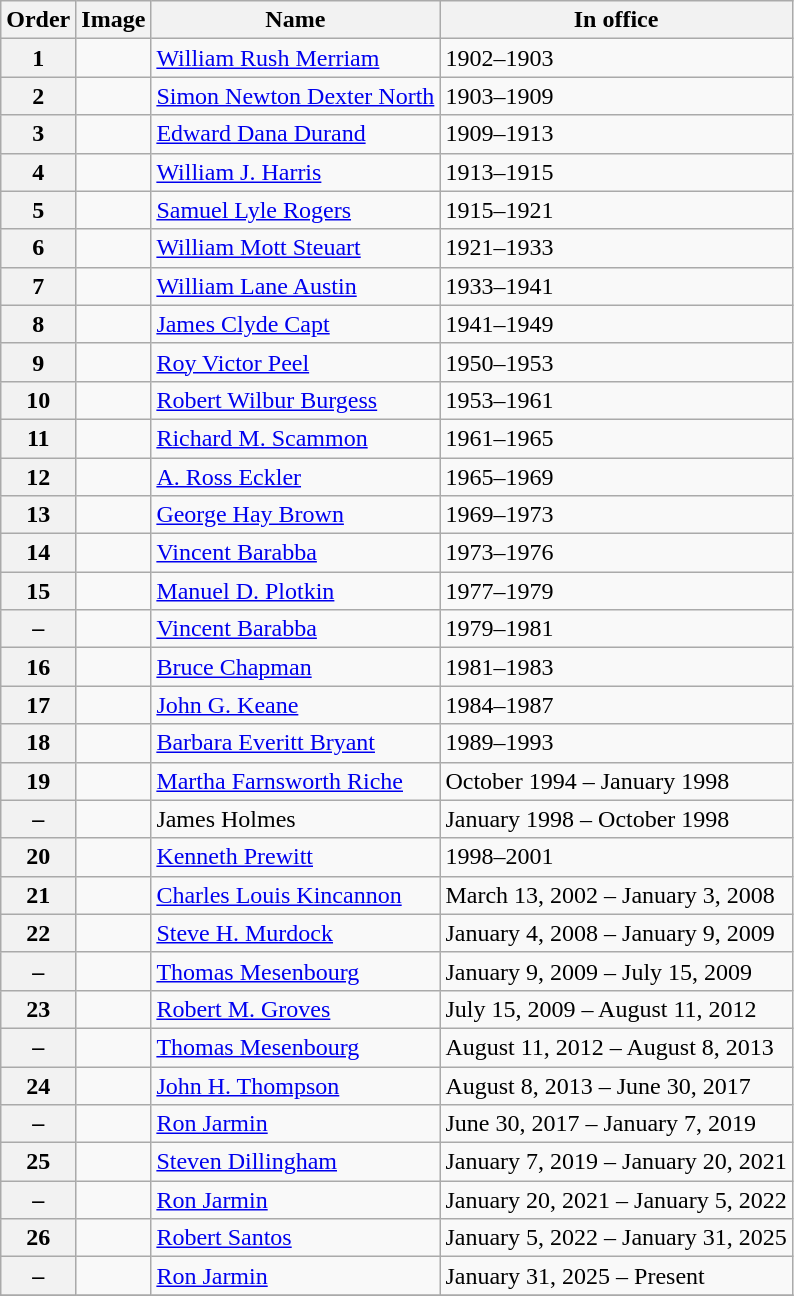<table class="wikitable">
<tr>
<th>Order</th>
<th>Image</th>
<th>Name</th>
<th>In office</th>
</tr>
<tr>
<th>1</th>
<td></td>
<td><a href='#'>William Rush Merriam</a></td>
<td>1902–1903</td>
</tr>
<tr>
<th>2</th>
<td></td>
<td><a href='#'>Simon Newton Dexter North</a></td>
<td>1903–1909</td>
</tr>
<tr>
<th>3</th>
<td></td>
<td><a href='#'>Edward Dana Durand</a></td>
<td>1909–1913</td>
</tr>
<tr>
<th>4</th>
<td></td>
<td><a href='#'>William J. Harris</a></td>
<td>1913–1915</td>
</tr>
<tr>
<th>5</th>
<td></td>
<td><a href='#'>Samuel Lyle Rogers</a></td>
<td>1915–1921</td>
</tr>
<tr>
<th>6</th>
<td></td>
<td><a href='#'>William Mott Steuart</a></td>
<td>1921–1933</td>
</tr>
<tr>
<th>7</th>
<td></td>
<td><a href='#'>William Lane Austin</a></td>
<td>1933–1941</td>
</tr>
<tr>
<th>8</th>
<td></td>
<td><a href='#'>James Clyde Capt</a></td>
<td>1941–1949</td>
</tr>
<tr>
<th>9</th>
<td></td>
<td><a href='#'>Roy Victor Peel</a></td>
<td>1950–1953</td>
</tr>
<tr>
<th>10</th>
<td></td>
<td><a href='#'>Robert Wilbur Burgess</a></td>
<td>1953–1961</td>
</tr>
<tr>
<th>11</th>
<td></td>
<td><a href='#'>Richard M. Scammon</a></td>
<td>1961–1965</td>
</tr>
<tr>
<th>12</th>
<td></td>
<td><a href='#'>A. Ross Eckler</a></td>
<td>1965–1969</td>
</tr>
<tr>
<th>13</th>
<td></td>
<td><a href='#'>George Hay Brown</a></td>
<td>1969–1973</td>
</tr>
<tr>
<th>14</th>
<td></td>
<td><a href='#'>Vincent Barabba</a></td>
<td>1973–1976</td>
</tr>
<tr>
<th>15</th>
<td></td>
<td><a href='#'>Manuel D. Plotkin</a></td>
<td>1977–1979</td>
</tr>
<tr>
<th>–</th>
<td></td>
<td><a href='#'>Vincent Barabba</a></td>
<td>1979–1981</td>
</tr>
<tr>
<th>16</th>
<td></td>
<td><a href='#'>Bruce Chapman</a></td>
<td>1981–1983</td>
</tr>
<tr>
<th>17</th>
<td></td>
<td><a href='#'>John G. Keane</a></td>
<td>1984–1987</td>
</tr>
<tr>
<th>18</th>
<td></td>
<td><a href='#'>Barbara Everitt Bryant</a></td>
<td>1989–1993</td>
</tr>
<tr>
<th>19</th>
<td></td>
<td><a href='#'>Martha Farnsworth Riche</a></td>
<td>October 1994 – January 1998</td>
</tr>
<tr>
<th>–</th>
<td></td>
<td>James Holmes</td>
<td>January 1998 – October 1998</td>
</tr>
<tr>
<th>20</th>
<td></td>
<td><a href='#'>Kenneth Prewitt</a></td>
<td>1998–2001</td>
</tr>
<tr>
<th>21</th>
<td></td>
<td><a href='#'>Charles Louis Kincannon</a></td>
<td>March 13, 2002 – January 3, 2008</td>
</tr>
<tr>
<th>22</th>
<td></td>
<td><a href='#'>Steve H. Murdock</a></td>
<td>January 4, 2008 – January 9, 2009</td>
</tr>
<tr>
<th>–</th>
<td></td>
<td><a href='#'>Thomas Mesenbourg</a></td>
<td>January 9, 2009 – July 15, 2009</td>
</tr>
<tr>
<th>23</th>
<td></td>
<td><a href='#'>Robert M. Groves</a></td>
<td>July 15, 2009 – August 11, 2012</td>
</tr>
<tr>
<th>–</th>
<td></td>
<td><a href='#'>Thomas Mesenbourg</a></td>
<td>August 11, 2012 – August 8, 2013</td>
</tr>
<tr>
<th>24</th>
<td></td>
<td><a href='#'>John H. Thompson</a></td>
<td>August 8, 2013 – June 30, 2017</td>
</tr>
<tr>
<th>–</th>
<td></td>
<td><a href='#'>Ron Jarmin</a></td>
<td>June 30, 2017 – January 7, 2019</td>
</tr>
<tr>
<th>25</th>
<td></td>
<td><a href='#'>Steven Dillingham</a></td>
<td>January 7, 2019 – January 20, 2021</td>
</tr>
<tr>
<th>–</th>
<td></td>
<td><a href='#'>Ron Jarmin</a></td>
<td>January 20, 2021 – January 5, 2022</td>
</tr>
<tr>
<th>26</th>
<td></td>
<td><a href='#'>Robert Santos</a></td>
<td>January 5, 2022 – January 31, 2025</td>
</tr>
<tr>
<th>–</th>
<td></td>
<td><a href='#'>Ron Jarmin</a></td>
<td>January 31, 2025 – Present</td>
</tr>
<tr>
</tr>
</table>
